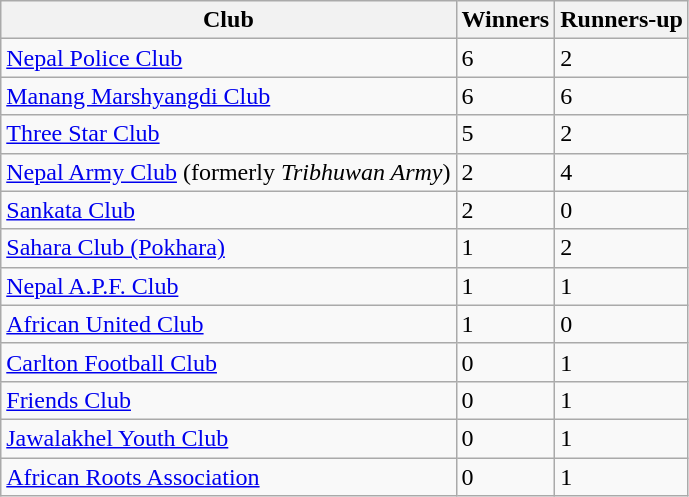<table class="wikitable sortable">
<tr>
<th>Club</th>
<th>Winners</th>
<th>Runners-up</th>
</tr>
<tr>
<td><a href='#'>Nepal Police Club</a></td>
<td>6</td>
<td>2</td>
</tr>
<tr>
<td><a href='#'>Manang Marshyangdi Club</a></td>
<td>6</td>
<td>6</td>
</tr>
<tr>
<td><a href='#'>Three Star Club</a></td>
<td>5</td>
<td>2</td>
</tr>
<tr>
<td><a href='#'>Nepal Army Club</a> (formerly <em>Tribhuwan Army</em>)</td>
<td>2</td>
<td>4</td>
</tr>
<tr>
<td><a href='#'>Sankata Club</a></td>
<td>2</td>
<td>0</td>
</tr>
<tr>
<td><a href='#'>Sahara Club (Pokhara)</a></td>
<td>1</td>
<td>2</td>
</tr>
<tr>
<td><a href='#'>Nepal A.P.F. Club</a></td>
<td>1</td>
<td>1</td>
</tr>
<tr>
<td><a href='#'>African United Club</a></td>
<td>1</td>
<td>0</td>
</tr>
<tr>
<td> <a href='#'>Carlton Football Club</a></td>
<td>0</td>
<td>1</td>
</tr>
<tr>
<td><a href='#'>Friends Club</a></td>
<td>0</td>
<td>1</td>
</tr>
<tr>
<td><a href='#'>Jawalakhel Youth Club</a></td>
<td>0</td>
<td>1</td>
</tr>
<tr>
<td><a href='#'>African Roots Association</a></td>
<td>0</td>
<td>1</td>
</tr>
</table>
